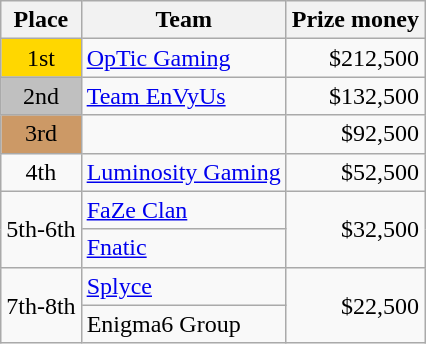<table class="wikitable" style="text-align:left">
<tr>
<th>Place</th>
<th>Team</th>
<th>Prize money</th>
</tr>
<tr>
<td style="text-align:center; background:gold;">1st</td>
<td><a href='#'>OpTic Gaming</a></td>
<td style="text-align:right">$212,500</td>
</tr>
<tr>
<td style="text-align:center; background:silver;">2nd</td>
<td><a href='#'>Team EnVyUs</a></td>
<td style="text-align:right">$132,500</td>
</tr>
<tr>
<td style="text-align:center; background:#c96;">3rd</td>
<td></td>
<td style="text-align:right">$92,500</td>
</tr>
<tr>
<td style="text-align:center">4th</td>
<td><a href='#'>Luminosity Gaming</a></td>
<td style="text-align:right">$52,500</td>
</tr>
<tr>
<td style="text-align:center" rowspan="2">5th-6th</td>
<td><a href='#'>FaZe Clan</a></td>
<td style="text-align:right" rowspan="2">$32,500</td>
</tr>
<tr>
<td><a href='#'>Fnatic</a></td>
</tr>
<tr>
<td style="text-align:center" rowspan="2">7th-8th</td>
<td><a href='#'>Splyce</a></td>
<td style="text-align:right" rowspan="2">$22,500</td>
</tr>
<tr>
<td>Enigma6 Group</td>
</tr>
</table>
